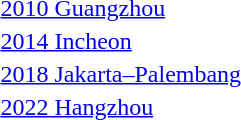<table>
<tr>
<td><a href='#'>2010 Guangzhou</a></td>
<td></td>
<td></td>
<td></td>
</tr>
<tr>
<td><a href='#'>2014 Incheon</a></td>
<td></td>
<td></td>
<td></td>
</tr>
<tr>
<td><a href='#'>2018 Jakarta–Palembang</a></td>
<td></td>
<td></td>
<td></td>
</tr>
<tr>
<td><a href='#'>2022 Hangzhou</a></td>
<td></td>
<td></td>
<td></td>
</tr>
</table>
